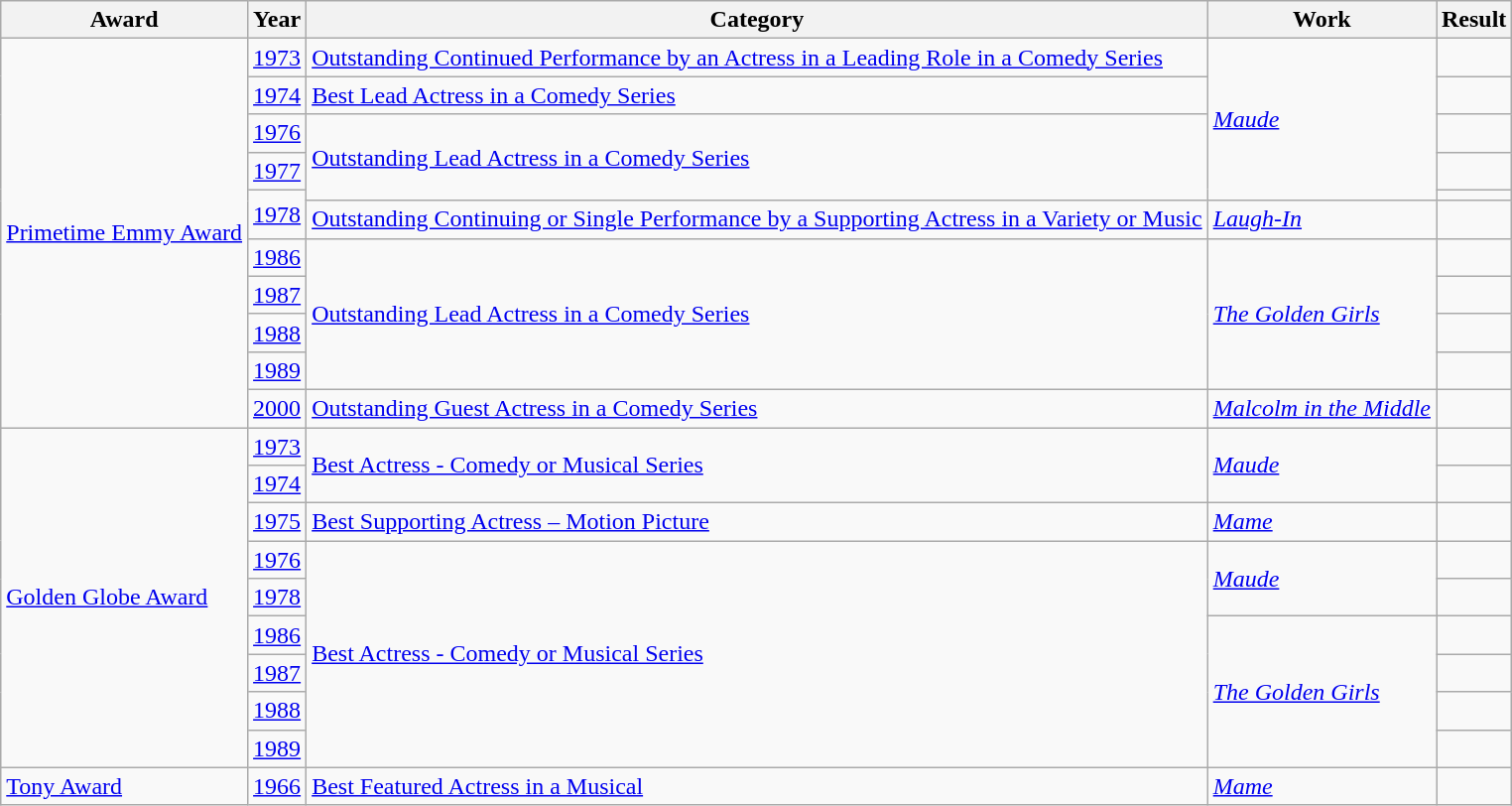<table class="wikitable unsortable">
<tr align="center">
<th>Award</th>
<th>Year</th>
<th>Category</th>
<th>Work</th>
<th>Result</th>
</tr>
<tr>
<td rowspan=11><a href='#'>Primetime Emmy Award</a></td>
<td><a href='#'>1973</a></td>
<td><a href='#'>Outstanding Continued Performance by an Actress in a Leading Role in a Comedy Series</a></td>
<td rowspan=5><em><a href='#'>Maude</a></em></td>
<td></td>
</tr>
<tr>
<td><a href='#'>1974</a></td>
<td><a href='#'>Best Lead Actress in a Comedy Series</a></td>
<td></td>
</tr>
<tr>
<td><a href='#'>1976</a></td>
<td rowspan=3><a href='#'>Outstanding Lead Actress in a Comedy Series</a></td>
<td></td>
</tr>
<tr>
<td><a href='#'>1977</a></td>
<td></td>
</tr>
<tr>
<td rowspan=2><a href='#'>1978</a></td>
<td></td>
</tr>
<tr>
<td><a href='#'>Outstanding Continuing or Single Performance by a Supporting Actress in a Variety or Music</a></td>
<td><em><a href='#'>Laugh-In</a></em></td>
<td></td>
</tr>
<tr>
<td><a href='#'>1986</a></td>
<td rowspan=4><a href='#'>Outstanding Lead Actress in a Comedy Series</a></td>
<td rowspan=4><em><a href='#'>The Golden Girls</a></em></td>
<td></td>
</tr>
<tr>
<td><a href='#'>1987</a></td>
<td></td>
</tr>
<tr>
<td><a href='#'>1988</a></td>
<td></td>
</tr>
<tr>
<td><a href='#'>1989</a></td>
<td></td>
</tr>
<tr>
<td><a href='#'>2000</a></td>
<td><a href='#'>Outstanding Guest Actress in a Comedy Series</a></td>
<td><em><a href='#'>Malcolm in the Middle</a></em></td>
<td></td>
</tr>
<tr>
<td rowspan=9><a href='#'>Golden Globe Award</a></td>
<td><a href='#'>1973</a></td>
<td rowspan=2><a href='#'>Best Actress - Comedy or Musical Series</a></td>
<td rowspan=2><em><a href='#'>Maude</a></em></td>
<td></td>
</tr>
<tr>
<td><a href='#'>1974</a></td>
<td></td>
</tr>
<tr>
<td><a href='#'>1975</a></td>
<td><a href='#'>Best Supporting Actress – Motion Picture</a></td>
<td><em><a href='#'>Mame</a></em></td>
<td></td>
</tr>
<tr>
<td><a href='#'>1976</a></td>
<td rowspan=6><a href='#'>Best Actress - Comedy or Musical Series</a></td>
<td rowspan=2><em><a href='#'>Maude</a></em></td>
<td></td>
</tr>
<tr>
<td><a href='#'>1978</a></td>
<td></td>
</tr>
<tr>
<td><a href='#'>1986</a></td>
<td rowspan=4><em><a href='#'>The Golden Girls</a></em></td>
<td></td>
</tr>
<tr>
<td><a href='#'>1987</a></td>
<td></td>
</tr>
<tr>
<td><a href='#'>1988</a></td>
<td></td>
</tr>
<tr>
<td><a href='#'>1989</a></td>
<td></td>
</tr>
<tr>
<td><a href='#'>Tony Award</a></td>
<td><a href='#'>1966</a></td>
<td><a href='#'>Best Featured Actress in a Musical</a></td>
<td><em><a href='#'>Mame</a></em></td>
<td></td>
</tr>
</table>
